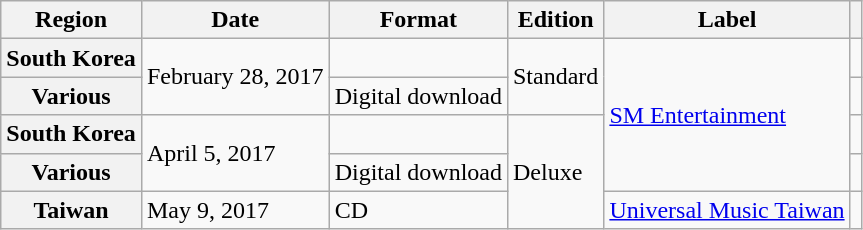<table class = "wikitable plainrowheaders">
<tr>
<th>Region</th>
<th>Date</th>
<th>Format</th>
<th>Edition</th>
<th>Label</th>
<th></th>
</tr>
<tr>
<th scope="row">South Korea</th>
<td rowspan="2">February 28, 2017</td>
<td></td>
<td rowspan="2">Standard</td>
<td rowspan="4"><a href='#'>SM Entertainment</a></td>
<td align=center></td>
</tr>
<tr>
<th scope="row">Various</th>
<td>Digital download</td>
<td align=center></td>
</tr>
<tr>
<th scope="row">South Korea</th>
<td rowspan="2">April 5, 2017</td>
<td></td>
<td rowspan="3">Deluxe</td>
<td align="center"></td>
</tr>
<tr>
<th scope="row">Various</th>
<td>Digital download</td>
<td align="center"></td>
</tr>
<tr>
<th scope="row">Taiwan</th>
<td>May 9, 2017</td>
<td>CD</td>
<td><a href='#'>Universal Music Taiwan</a></td>
<td align="center"></td>
</tr>
</table>
